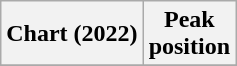<table class="wikitable sortable plainrowheaders" style="text-align:center">
<tr>
<th scope="col">Chart (2022)</th>
<th scope="col">Peak<br> position</th>
</tr>
<tr>
</tr>
</table>
